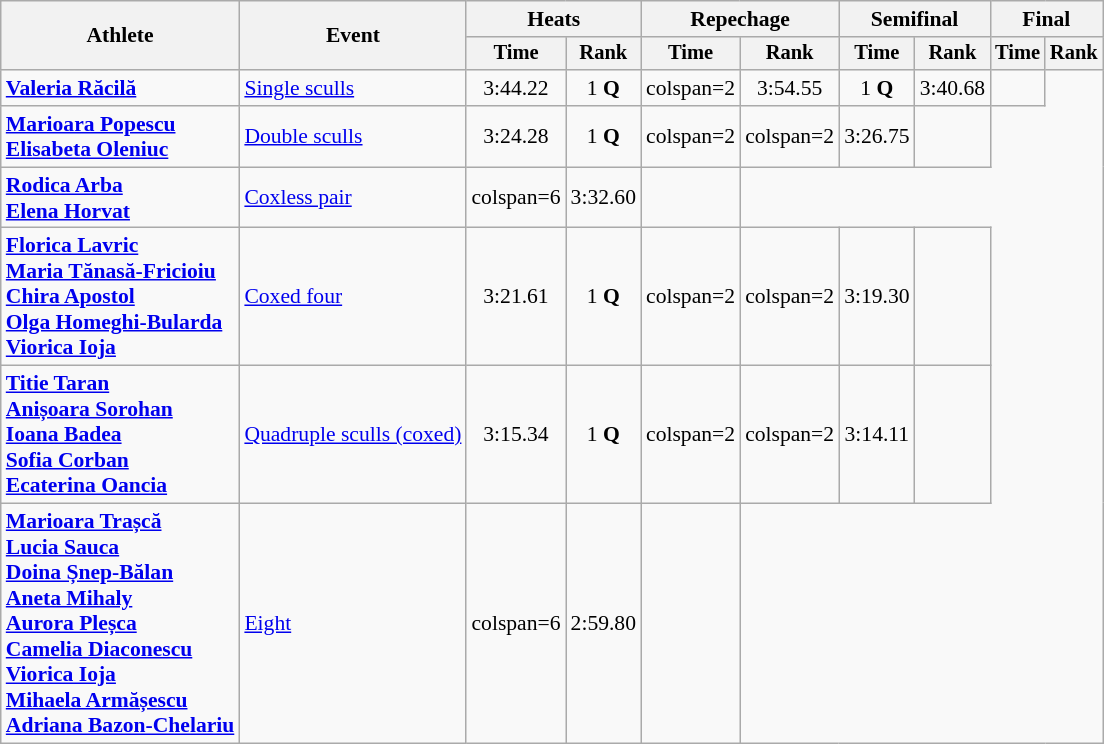<table class="wikitable" style="font-size:90%">
<tr>
<th rowspan="2">Athlete</th>
<th rowspan="2">Event</th>
<th colspan="2">Heats</th>
<th colspan="2">Repechage</th>
<th colspan="2">Semifinal</th>
<th colspan="2">Final</th>
</tr>
<tr style="font-size:95%">
<th>Time</th>
<th>Rank</th>
<th>Time</th>
<th>Rank</th>
<th>Time</th>
<th>Rank</th>
<th>Time</th>
<th>Rank</th>
</tr>
<tr align=center>
<td align=left><strong><a href='#'>Valeria Răcilă </a></strong></td>
<td align=left><a href='#'>Single sculls</a></td>
<td>3:44.22</td>
<td>1 <strong>Q</strong></td>
<td>colspan=2 </td>
<td>3:54.55</td>
<td>1 <strong>Q</strong></td>
<td>3:40.68</td>
<td></td>
</tr>
<tr align=center>
<td align=left><strong><a href='#'>Marioara Popescu</a><br><a href='#'>Elisabeta Oleniuc </a></strong></td>
<td align=left><a href='#'>Double sculls</a></td>
<td>3:24.28</td>
<td>1 <strong>Q</strong></td>
<td>colspan=2 </td>
<td>colspan=2 </td>
<td>3:26.75</td>
<td></td>
</tr>
<tr align=center>
<td align=left><strong><a href='#'>Rodica Arba</a><br><a href='#'>Elena Horvat</a></strong></td>
<td align=left><a href='#'>Coxless pair</a></td>
<td>colspan=6 </td>
<td>3:32.60</td>
<td></td>
</tr>
<tr align=center>
<td align=left><strong><a href='#'>Florica Lavric</a><br><a href='#'>Maria Tănasă-Fricioiu</a><br><a href='#'>Chira Apostol</a><br><a href='#'>Olga Homeghi-Bularda</a><br><a href='#'>Viorica Ioja</a></strong></td>
<td align=left><a href='#'>Coxed four</a></td>
<td>3:21.61</td>
<td>1 <strong>Q</strong></td>
<td>colspan=2 </td>
<td>colspan=2 </td>
<td>3:19.30</td>
<td></td>
</tr>
<tr align=center>
<td align=left><strong><a href='#'>Titie Taran</a><br><a href='#'>Anișoara Sorohan</a><br><a href='#'>Ioana Badea</a><br><a href='#'>Sofia Corban</a><br><a href='#'>Ecaterina Oancia</a></strong></td>
<td align=left><a href='#'>Quadruple sculls (coxed)</a></td>
<td>3:15.34</td>
<td>1 <strong>Q</strong></td>
<td>colspan=2 </td>
<td>colspan=2 </td>
<td>3:14.11</td>
<td></td>
</tr>
<tr align=center>
<td align=left><strong><a href='#'>Marioara Trașcă</a><br><a href='#'>Lucia Sauca</a><br><a href='#'>Doina Șnep-Bălan</a><br><a href='#'>Aneta Mihaly</a><br><a href='#'>Aurora Pleșca</a><br><a href='#'>Camelia Diaconescu</a><br><a href='#'>Viorica Ioja</a><br><a href='#'>Mihaela Armășescu</a><br><a href='#'>Adriana Bazon-Chelariu</a></strong></td>
<td align=left><a href='#'>Eight</a></td>
<td>colspan=6 </td>
<td>2:59.80</td>
<td></td>
</tr>
</table>
